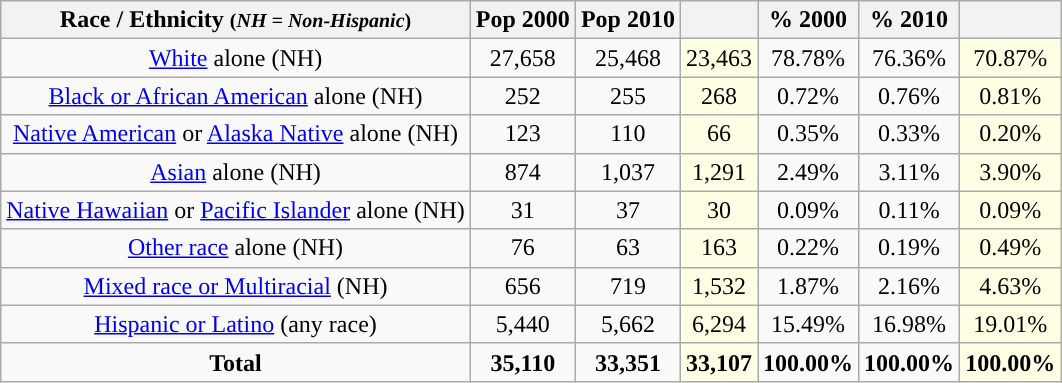<table class="wikitable" style="text-align:center;">
<tr>
<th>Race / Ethnicity <small>(<em>NH = Non-Hispanic</em>)</small></th>
<th>Pop 2000</th>
<th>Pop 2010</th>
<th></th>
<th>% 2000</th>
<th>% 2010</th>
<th></th>
</tr>
<tr>
<td><a href='#'>White</a> alone (NH)</td>
<td>27,658</td>
<td>25,468</td>
<td style='background: #ffffe6;'>23,463</td>
<td>78.78%</td>
<td>76.36%</td>
<td style='background: #ffffe6;'>70.87%</td>
</tr>
<tr>
<td><a href='#'>Black or African American</a> alone (NH)</td>
<td>252</td>
<td>255</td>
<td style='background: #ffffe6;'>268</td>
<td>0.72%</td>
<td>0.76%</td>
<td style='background: #ffffe6;'>0.81%</td>
</tr>
<tr>
<td><a href='#'>Native American</a> or <a href='#'>Alaska Native</a> alone (NH)</td>
<td>123</td>
<td>110</td>
<td style='background: #ffffe6;'>66</td>
<td>0.35%</td>
<td>0.33%</td>
<td style='background: #ffffe6;'>0.20%</td>
</tr>
<tr>
<td><a href='#'>Asian</a> alone (NH)</td>
<td>874</td>
<td>1,037</td>
<td style='background: #ffffe6;'>1,291</td>
<td>2.49%</td>
<td>3.11%</td>
<td style='background: #ffffe6;'>3.90%</td>
</tr>
<tr>
<td><a href='#'>Native Hawaiian</a> or <a href='#'>Pacific Islander</a> alone (NH)</td>
<td>31</td>
<td>37</td>
<td style='background: #ffffe6;'>30</td>
<td>0.09%</td>
<td>0.11%</td>
<td style='background: #ffffe6;'>0.09%</td>
</tr>
<tr>
<td><a href='#'>Other race</a> alone (NH)</td>
<td>76</td>
<td>63</td>
<td style='background: #ffffe6;'>163</td>
<td>0.22%</td>
<td>0.19%</td>
<td style='background: #ffffe6;'>0.49%</td>
</tr>
<tr>
<td><a href='#'>Mixed race or Multiracial</a> (NH)</td>
<td>656</td>
<td>719</td>
<td style='background: #ffffe6;'>1,532</td>
<td>1.87%</td>
<td>2.16%</td>
<td style='background: #ffffe6;'>4.63%</td>
</tr>
<tr>
<td><a href='#'>Hispanic or Latino</a> (any race)</td>
<td>5,440</td>
<td>5,662</td>
<td style='background: #ffffe6;'>6,294</td>
<td>15.49%</td>
<td>16.98%</td>
<td style='background: #ffffe6;'>19.01%</td>
</tr>
<tr>
<td><strong>Total</strong></td>
<td><strong>35,110</strong></td>
<td><strong>33,351</strong></td>
<td style='background: #ffffe6;'><strong>33,107</strong></td>
<td><strong>100.00%</strong></td>
<td><strong>100.00%</strong></td>
<td style='background: #ffffe6;'><strong>100.00%</strong></td>
</tr>
</table>
